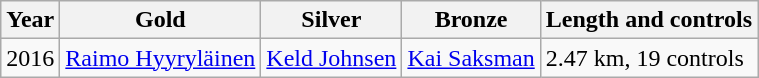<table class="wikitable">
<tr>
<th>Year</th>
<th>Gold</th>
<th>Silver</th>
<th>Bronze</th>
<th>Length and controls</th>
</tr>
<tr>
<td>2016</td>
<td> <a href='#'>Raimo Hyyryläinen</a></td>
<td> <a href='#'>Keld Johnsen</a></td>
<td> <a href='#'>Kai Saksman</a></td>
<td>2.47 km, 19 controls</td>
</tr>
</table>
